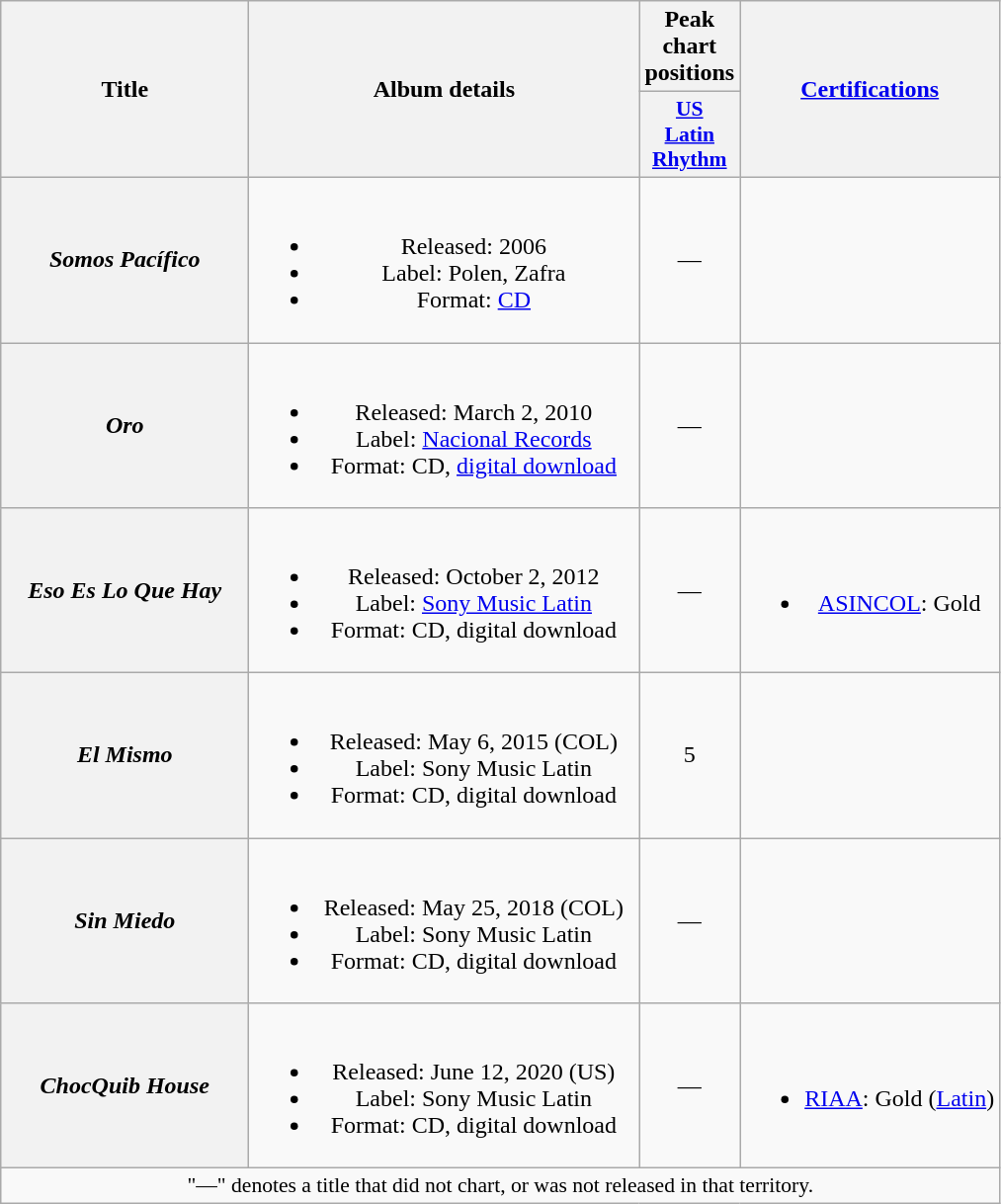<table class="wikitable plainrowheaders" style="text-align:center;" border="1">
<tr>
<th scope="col" rowspan="2" style="width:10em;">Title</th>
<th scope="col" rowspan="2" style="width:16em;">Album details</th>
<th scope="col" colspan="1">Peak chart positions</th>
<th scope="col" rowspan="2"><a href='#'>Certifications</a></th>
</tr>
<tr>
<th scope="col" style="width:3em;font-size:90%;"><a href='#'>US<br>Latin Rhythm</a><br></th>
</tr>
<tr>
<th scope="row"><em>Somos Pacífico</em></th>
<td><br><ul><li>Released: 2006</li><li>Label: Polen, Zafra</li><li>Format: <a href='#'>CD</a></li></ul></td>
<td>—</td>
<td></td>
</tr>
<tr>
<th scope="row"><em>Oro</em></th>
<td><br><ul><li>Released: March 2, 2010</li><li>Label: <a href='#'>Nacional Records</a></li><li>Format: CD, <a href='#'>digital download</a></li></ul></td>
<td>—</td>
<td></td>
</tr>
<tr>
<th scope="row"><em>Eso Es Lo Que Hay</em></th>
<td><br><ul><li>Released: October 2, 2012</li><li>Label: <a href='#'>Sony Music Latin</a></li><li>Format: CD, digital download</li></ul></td>
<td>—</td>
<td><br><ul><li><a href='#'>ASINCOL</a>: Gold</li></ul></td>
</tr>
<tr>
<th scope="row"><em>El Mismo</em></th>
<td><br><ul><li>Released: May 6, 2015 (COL)</li><li>Label: Sony Music Latin</li><li>Format: CD, digital download</li></ul></td>
<td>5</td>
<td></td>
</tr>
<tr>
<th scope="row"><em>Sin Miedo</em></th>
<td><br><ul><li>Released: May 25, 2018 (COL)</li><li>Label: Sony Music Latin</li><li>Format: CD, digital download</li></ul></td>
<td>—</td>
<td></td>
</tr>
<tr>
<th scope="row"><em>ChocQuib House</em></th>
<td><br><ul><li>Released: June 12, 2020 (US)</li><li>Label: Sony Music Latin</li><li>Format: CD, digital download</li></ul></td>
<td>—</td>
<td><br><ul><li><a href='#'>RIAA</a>: Gold <span>(<a href='#'>Latin</a>)</span></li></ul></td>
</tr>
<tr>
<td colspan="14" style="font-size:90%">"—" denotes a title that did not chart, or was not released in that territory.</td>
</tr>
</table>
